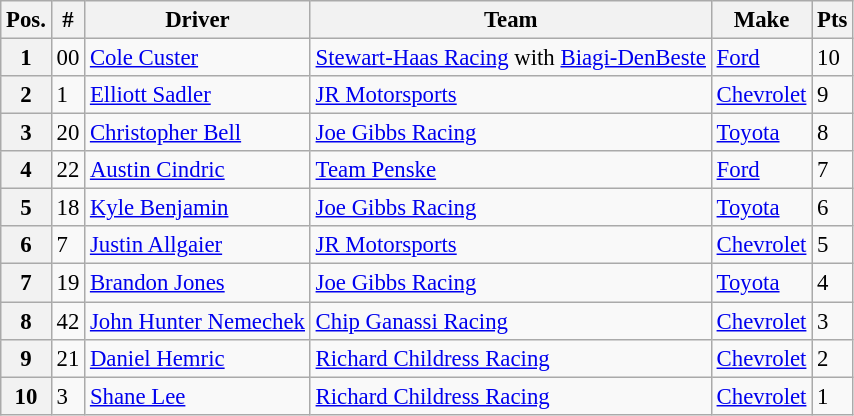<table class="wikitable" style="font-size:95%">
<tr>
<th>Pos.</th>
<th>#</th>
<th>Driver</th>
<th>Team</th>
<th>Make</th>
<th>Pts</th>
</tr>
<tr>
<th>1</th>
<td>00</td>
<td><a href='#'>Cole Custer</a></td>
<td><a href='#'>Stewart-Haas Racing</a> with <a href='#'>Biagi-DenBeste</a></td>
<td><a href='#'>Ford</a></td>
<td>10</td>
</tr>
<tr>
<th>2</th>
<td>1</td>
<td><a href='#'>Elliott Sadler</a></td>
<td><a href='#'>JR Motorsports</a></td>
<td><a href='#'>Chevrolet</a></td>
<td>9</td>
</tr>
<tr>
<th>3</th>
<td>20</td>
<td><a href='#'>Christopher Bell</a></td>
<td><a href='#'>Joe Gibbs Racing</a></td>
<td><a href='#'>Toyota</a></td>
<td>8</td>
</tr>
<tr>
<th>4</th>
<td>22</td>
<td><a href='#'>Austin Cindric</a></td>
<td><a href='#'>Team Penske</a></td>
<td><a href='#'>Ford</a></td>
<td>7</td>
</tr>
<tr>
<th>5</th>
<td>18</td>
<td><a href='#'>Kyle Benjamin</a></td>
<td><a href='#'>Joe Gibbs Racing</a></td>
<td><a href='#'>Toyota</a></td>
<td>6</td>
</tr>
<tr>
<th>6</th>
<td>7</td>
<td><a href='#'>Justin Allgaier</a></td>
<td><a href='#'>JR Motorsports</a></td>
<td><a href='#'>Chevrolet</a></td>
<td>5</td>
</tr>
<tr>
<th>7</th>
<td>19</td>
<td><a href='#'>Brandon Jones</a></td>
<td><a href='#'>Joe Gibbs Racing</a></td>
<td><a href='#'>Toyota</a></td>
<td>4</td>
</tr>
<tr>
<th>8</th>
<td>42</td>
<td><a href='#'>John Hunter Nemechek</a></td>
<td><a href='#'>Chip Ganassi Racing</a></td>
<td><a href='#'>Chevrolet</a></td>
<td>3</td>
</tr>
<tr>
<th>9</th>
<td>21</td>
<td><a href='#'>Daniel Hemric</a></td>
<td><a href='#'>Richard Childress Racing</a></td>
<td><a href='#'>Chevrolet</a></td>
<td>2</td>
</tr>
<tr>
<th>10</th>
<td>3</td>
<td><a href='#'>Shane Lee</a></td>
<td><a href='#'>Richard Childress Racing</a></td>
<td><a href='#'>Chevrolet</a></td>
<td>1</td>
</tr>
</table>
